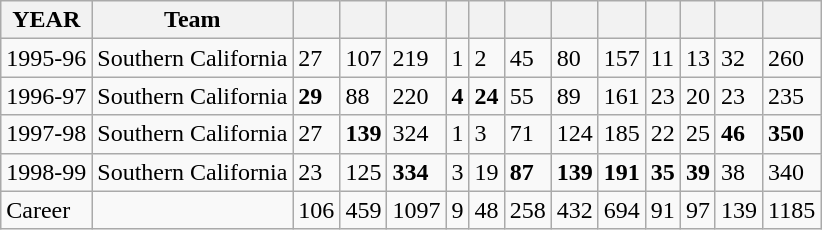<table class="wikitable">
<tr>
<th>YEAR</th>
<th>Team</th>
<th scope="col"></th>
<th scope="col"></th>
<th scope="col"></th>
<th scope="col"></th>
<th scope="col"></th>
<th scope="col"></th>
<th scope="col"></th>
<th scope="col"></th>
<th scope="col"></th>
<th scope="col"></th>
<th scope="col"></th>
<th scope="col"></th>
</tr>
<tr>
<td>1995-96</td>
<td>Southern California</td>
<td>27</td>
<td>107</td>
<td>219</td>
<td>1</td>
<td>2</td>
<td>45</td>
<td>80</td>
<td>157</td>
<td>11</td>
<td>13</td>
<td>32</td>
<td>260</td>
</tr>
<tr>
<td>1996-97</td>
<td>Southern California</td>
<td><strong>29</strong></td>
<td>88</td>
<td>220</td>
<td><strong>4</strong></td>
<td><strong>24</strong></td>
<td>55</td>
<td>89</td>
<td>161</td>
<td>23</td>
<td>20</td>
<td>23</td>
<td>235</td>
</tr>
<tr>
<td>1997-98</td>
<td>Southern California</td>
<td>27</td>
<td><strong>139</strong></td>
<td>324</td>
<td>1</td>
<td>3</td>
<td>71</td>
<td>124</td>
<td>185</td>
<td>22</td>
<td>25</td>
<td><strong>46</strong></td>
<td><strong>350</strong></td>
</tr>
<tr>
<td>1998-99</td>
<td>Southern California</td>
<td>23</td>
<td>125</td>
<td><strong>334</strong></td>
<td>3</td>
<td>19</td>
<td><strong>87</strong></td>
<td><strong>139</strong></td>
<td><strong>191</strong></td>
<td><strong>35</strong></td>
<td><strong>39</strong></td>
<td>38</td>
<td>340</td>
</tr>
<tr>
<td>Career</td>
<td></td>
<td>106</td>
<td>459</td>
<td>1097</td>
<td>9</td>
<td>48</td>
<td>258</td>
<td>432</td>
<td>694</td>
<td>91</td>
<td>97</td>
<td>139</td>
<td>1185</td>
</tr>
</table>
